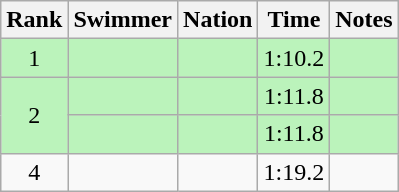<table class="wikitable sortable" style="text-align:center">
<tr>
<th>Rank</th>
<th>Swimmer</th>
<th>Nation</th>
<th>Time</th>
<th>Notes</th>
</tr>
<tr bgcolor=bbf3bb>
<td>1</td>
<td align=left></td>
<td align=left></td>
<td>1:10.2</td>
<td></td>
</tr>
<tr bgcolor=bbf3bb>
<td rowspan=2>2</td>
<td align=left></td>
<td align=left></td>
<td>1:11.8</td>
<td></td>
</tr>
<tr bgcolor=bbf3bb>
<td align=left></td>
<td align=left></td>
<td>1:11.8</td>
<td></td>
</tr>
<tr>
<td>4</td>
<td align=left></td>
<td align=left></td>
<td>1:19.2</td>
<td></td>
</tr>
</table>
